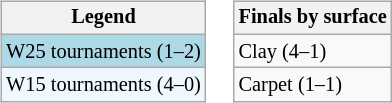<table>
<tr valign=top>
<td><br><table class=wikitable style=font-size:85%;>
<tr>
<th>Legend</th>
</tr>
<tr style="background:lightblue;">
<td>W25 tournaments (1–2)</td>
</tr>
<tr style="background:#f0f8ff;">
<td>W15 tournaments (4–0)</td>
</tr>
</table>
</td>
<td><br><table class="wikitable" style="font-size:85%;">
<tr>
<th>Finals by surface</th>
</tr>
<tr>
<td>Clay (4–1)</td>
</tr>
<tr>
<td>Carpet (1–1)</td>
</tr>
</table>
</td>
</tr>
</table>
